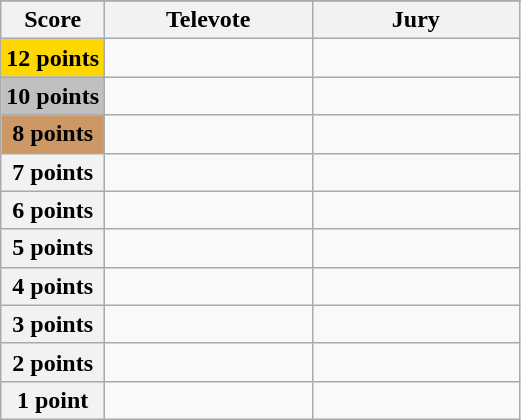<table class="wikitable">
<tr>
</tr>
<tr>
<th scope="col" width="20%">Score</th>
<th scope="col" width="40%">Televote</th>
<th scope="col" width="40%">Jury</th>
</tr>
<tr>
<th scope="row" style="background:gold">12 points</th>
<td></td>
<td></td>
</tr>
<tr>
<th scope="row" style="background:silver">10 points</th>
<td></td>
<td></td>
</tr>
<tr>
<th scope="row" style="background:#CC9966">8 points</th>
<td></td>
<td></td>
</tr>
<tr>
<th scope="row">7 points</th>
<td></td>
<td></td>
</tr>
<tr>
<th scope="row">6 points</th>
<td></td>
<td></td>
</tr>
<tr>
<th scope="row">5 points</th>
<td></td>
<td></td>
</tr>
<tr>
<th scope="row">4 points</th>
<td></td>
<td></td>
</tr>
<tr>
<th scope="row">3 points</th>
<td></td>
<td></td>
</tr>
<tr>
<th scope="row">2 points</th>
<td></td>
<td></td>
</tr>
<tr>
<th scope="row">1 point</th>
<td></td>
<td></td>
</tr>
</table>
